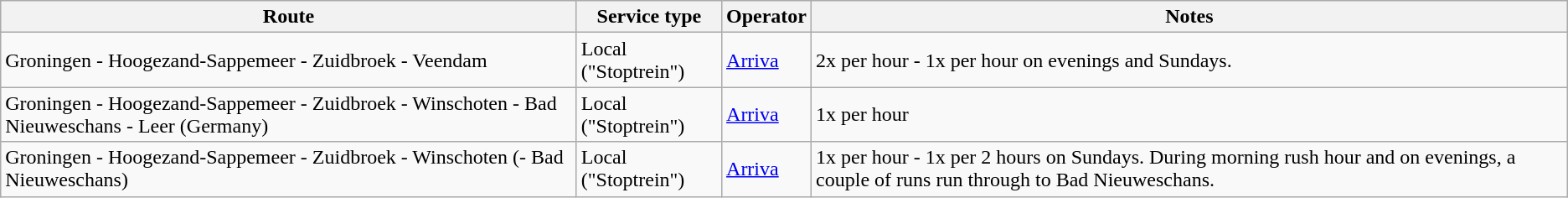<table class="wikitable">
<tr>
<th>Route</th>
<th>Service type</th>
<th>Operator</th>
<th>Notes</th>
</tr>
<tr>
<td>Groningen - Hoogezand-Sappemeer - Zuidbroek - Veendam</td>
<td>Local ("Stoptrein")</td>
<td><a href='#'>Arriva</a></td>
<td>2x per hour - 1x per hour on evenings and Sundays.</td>
</tr>
<tr>
<td>Groningen - Hoogezand-Sappemeer - Zuidbroek - Winschoten - Bad Nieuweschans - Leer (Germany)</td>
<td>Local ("Stoptrein")</td>
<td><a href='#'>Arriva</a></td>
<td>1x per hour</td>
</tr>
<tr>
<td>Groningen - Hoogezand-Sappemeer - Zuidbroek - Winschoten (- Bad Nieuweschans)</td>
<td>Local ("Stoptrein")</td>
<td><a href='#'>Arriva</a></td>
<td>1x per hour - 1x per 2 hours on Sundays. During morning rush hour and on evenings, a couple of runs run through to Bad Nieuweschans.</td>
</tr>
</table>
